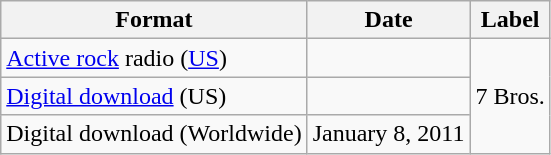<table class="wikitable sortable">
<tr>
<th>Format</th>
<th>Date</th>
<th>Label</th>
</tr>
<tr>
<td><a href='#'>Active rock</a> radio (<a href='#'>US</a>)</td>
<td></td>
<td style="text-align:center;" rowspan="3">7 Bros.</td>
</tr>
<tr>
<td><a href='#'>Digital download</a> (US)</td>
<td></td>
</tr>
<tr>
<td>Digital download (Worldwide)</td>
<td>January 8, 2011</td>
</tr>
</table>
